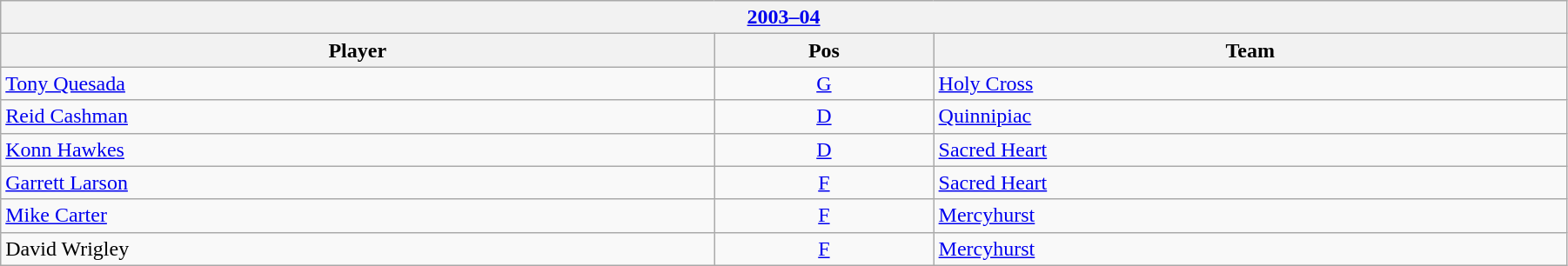<table class="wikitable" width=95%>
<tr>
<th colspan=3><a href='#'>2003–04</a></th>
</tr>
<tr>
<th>Player</th>
<th>Pos</th>
<th>Team</th>
</tr>
<tr>
<td><a href='#'>Tony Quesada</a></td>
<td style="text-align:center;"><a href='#'>G</a></td>
<td><a href='#'>Holy Cross</a></td>
</tr>
<tr>
<td><a href='#'>Reid Cashman</a></td>
<td style="text-align:center;"><a href='#'>D</a></td>
<td><a href='#'>Quinnipiac</a></td>
</tr>
<tr>
<td><a href='#'>Konn Hawkes</a></td>
<td style="text-align:center;"><a href='#'>D</a></td>
<td><a href='#'>Sacred Heart</a></td>
</tr>
<tr>
<td><a href='#'>Garrett Larson</a></td>
<td style="text-align:center;"><a href='#'>F</a></td>
<td><a href='#'>Sacred Heart</a></td>
</tr>
<tr>
<td><a href='#'>Mike Carter</a></td>
<td style="text-align:center;"><a href='#'>F</a></td>
<td><a href='#'>Mercyhurst</a></td>
</tr>
<tr>
<td>David Wrigley</td>
<td style="text-align:center;"><a href='#'>F</a></td>
<td><a href='#'>Mercyhurst</a></td>
</tr>
</table>
